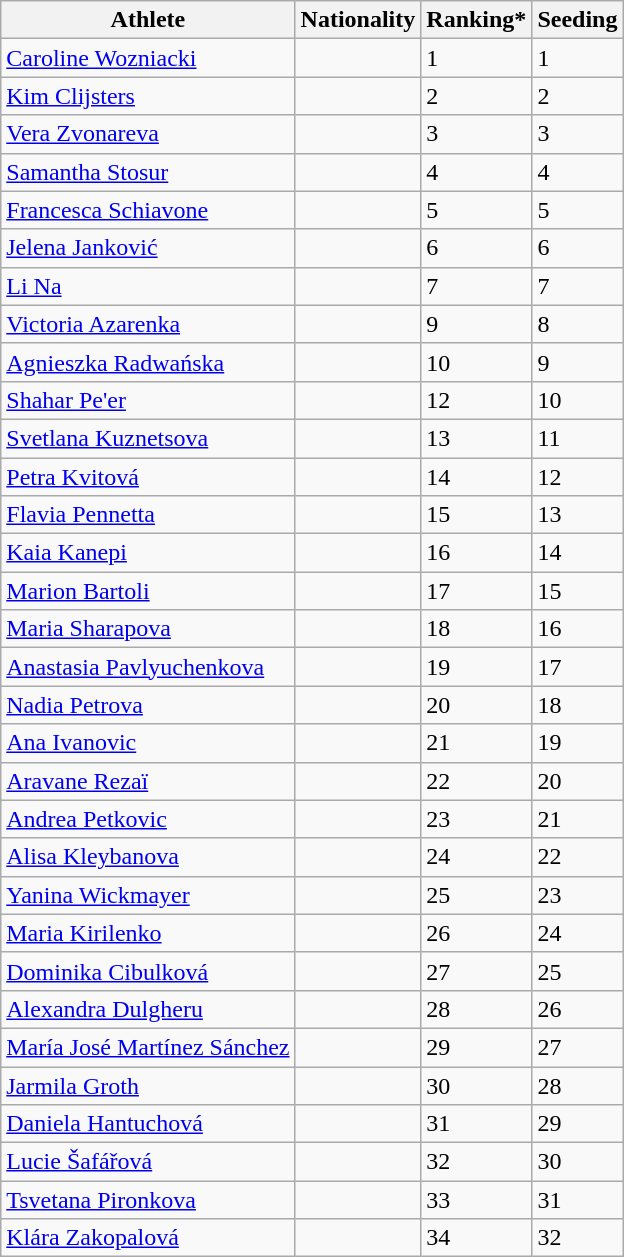<table class="wikitable" border="1">
<tr>
<th>Athlete</th>
<th>Nationality</th>
<th>Ranking*</th>
<th>Seeding</th>
</tr>
<tr>
<td><a href='#'>Caroline Wozniacki</a></td>
<td></td>
<td>1</td>
<td>1</td>
</tr>
<tr>
<td><a href='#'>Kim Clijsters</a></td>
<td></td>
<td>2</td>
<td>2</td>
</tr>
<tr>
<td><a href='#'>Vera Zvonareva</a></td>
<td></td>
<td>3</td>
<td>3</td>
</tr>
<tr>
<td><a href='#'>Samantha Stosur</a></td>
<td></td>
<td>4</td>
<td>4</td>
</tr>
<tr>
<td><a href='#'>Francesca Schiavone</a></td>
<td></td>
<td>5</td>
<td>5</td>
</tr>
<tr>
<td><a href='#'>Jelena Janković</a></td>
<td></td>
<td>6</td>
<td>6</td>
</tr>
<tr>
<td><a href='#'>Li Na</a></td>
<td></td>
<td>7</td>
<td>7</td>
</tr>
<tr>
<td><a href='#'>Victoria Azarenka</a></td>
<td></td>
<td>9</td>
<td>8</td>
</tr>
<tr>
<td><a href='#'>Agnieszka Radwańska</a></td>
<td></td>
<td>10</td>
<td>9</td>
</tr>
<tr>
<td><a href='#'>Shahar Pe'er</a></td>
<td></td>
<td>12</td>
<td>10</td>
</tr>
<tr>
<td><a href='#'>Svetlana Kuznetsova</a></td>
<td></td>
<td>13</td>
<td>11</td>
</tr>
<tr>
<td><a href='#'>Petra Kvitová</a></td>
<td></td>
<td>14</td>
<td>12</td>
</tr>
<tr>
<td><a href='#'>Flavia Pennetta</a></td>
<td></td>
<td>15</td>
<td>13</td>
</tr>
<tr>
<td><a href='#'>Kaia Kanepi</a></td>
<td></td>
<td>16</td>
<td>14</td>
</tr>
<tr>
<td><a href='#'>Marion Bartoli</a></td>
<td></td>
<td>17</td>
<td>15</td>
</tr>
<tr>
<td><a href='#'>Maria Sharapova</a></td>
<td></td>
<td>18</td>
<td>16</td>
</tr>
<tr>
<td><a href='#'>Anastasia Pavlyuchenkova</a></td>
<td></td>
<td>19</td>
<td>17</td>
</tr>
<tr>
<td><a href='#'>Nadia Petrova</a></td>
<td></td>
<td>20</td>
<td>18</td>
</tr>
<tr>
<td><a href='#'>Ana Ivanovic</a></td>
<td></td>
<td>21</td>
<td>19</td>
</tr>
<tr>
<td><a href='#'>Aravane Rezaï</a></td>
<td></td>
<td>22</td>
<td>20</td>
</tr>
<tr>
<td><a href='#'>Andrea Petkovic</a></td>
<td></td>
<td>23</td>
<td>21</td>
</tr>
<tr>
<td><a href='#'>Alisa Kleybanova</a></td>
<td></td>
<td>24</td>
<td>22</td>
</tr>
<tr>
<td><a href='#'>Yanina Wickmayer</a></td>
<td></td>
<td>25</td>
<td>23</td>
</tr>
<tr>
<td><a href='#'>Maria Kirilenko</a></td>
<td></td>
<td>26</td>
<td>24</td>
</tr>
<tr>
<td><a href='#'>Dominika Cibulková</a></td>
<td></td>
<td>27</td>
<td>25</td>
</tr>
<tr>
<td><a href='#'>Alexandra Dulgheru</a></td>
<td></td>
<td>28</td>
<td>26</td>
</tr>
<tr>
<td><a href='#'>María José Martínez Sánchez</a></td>
<td></td>
<td>29</td>
<td>27</td>
</tr>
<tr>
<td><a href='#'>Jarmila Groth</a></td>
<td></td>
<td>30</td>
<td>28</td>
</tr>
<tr>
<td><a href='#'>Daniela Hantuchová</a></td>
<td></td>
<td>31</td>
<td>29</td>
</tr>
<tr>
<td><a href='#'>Lucie Šafářová</a></td>
<td></td>
<td>32</td>
<td>30</td>
</tr>
<tr>
<td><a href='#'>Tsvetana Pironkova</a></td>
<td></td>
<td>33</td>
<td>31</td>
</tr>
<tr>
<td><a href='#'>Klára Zakopalová</a></td>
<td></td>
<td>34</td>
<td>32</td>
</tr>
</table>
